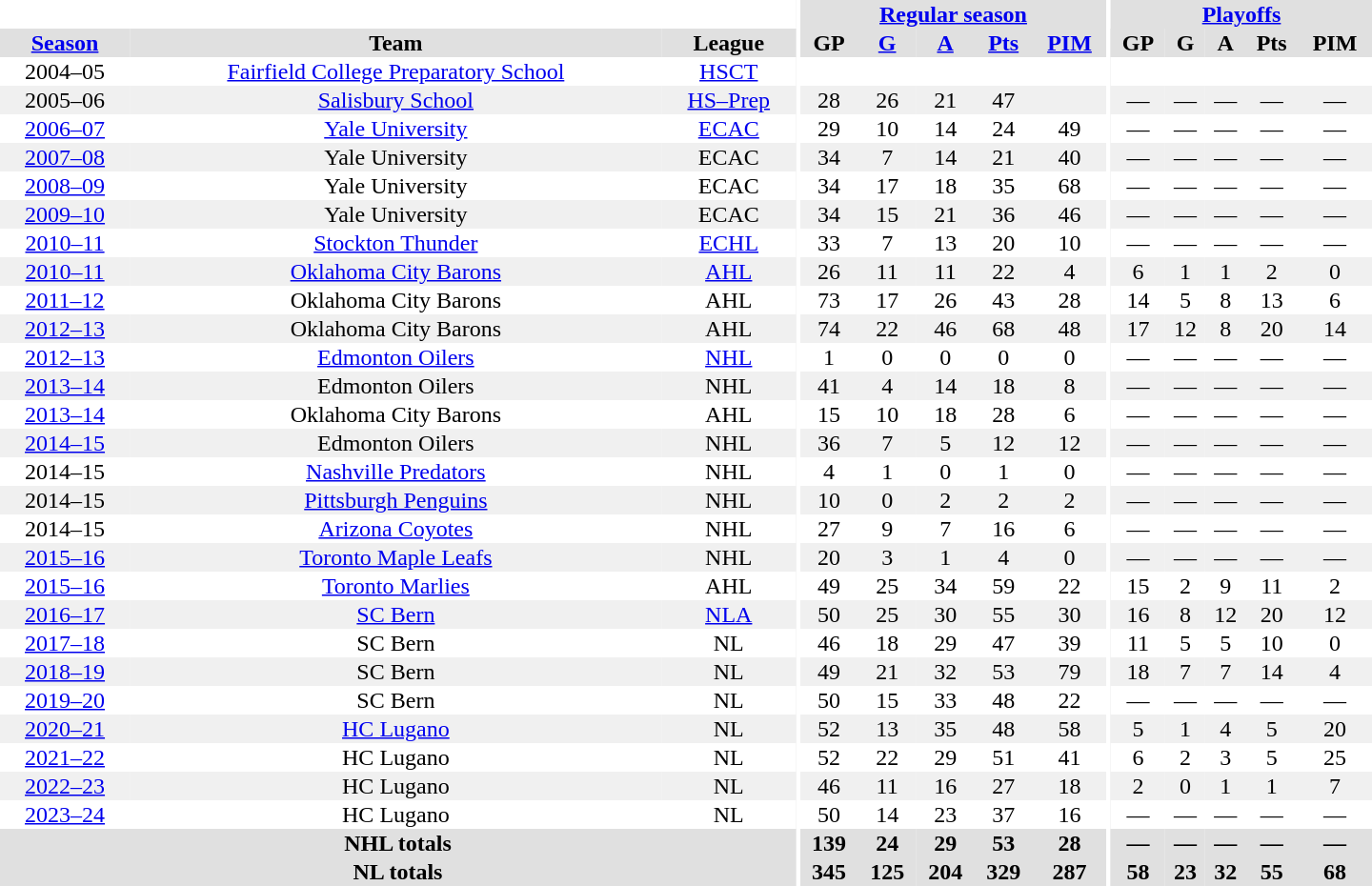<table border="0" cellpadding="1" cellspacing="0" style="text-align:center; width:60em">
<tr bgcolor="#e0e0e0">
<th colspan="3" bgcolor="#ffffff"></th>
<th rowspan="99" bgcolor="#ffffff"></th>
<th colspan="5"><a href='#'>Regular season</a></th>
<th rowspan="99" bgcolor="#ffffff"></th>
<th colspan="5"><a href='#'>Playoffs</a></th>
</tr>
<tr bgcolor="#e0e0e0">
<th><a href='#'>Season</a></th>
<th>Team</th>
<th>League</th>
<th>GP</th>
<th><a href='#'>G</a></th>
<th><a href='#'>A</a></th>
<th><a href='#'>Pts</a></th>
<th><a href='#'>PIM</a></th>
<th>GP</th>
<th>G</th>
<th>A</th>
<th>Pts</th>
<th>PIM</th>
</tr>
<tr>
<td>2004–05</td>
<td><a href='#'>Fairfield College Preparatory School</a></td>
<td><a href='#'>HSCT</a></td>
</tr>
<tr bgcolor="#f0f0f0">
<td>2005–06</td>
<td><a href='#'>Salisbury School</a></td>
<td><a href='#'>HS–Prep</a></td>
<td>28</td>
<td>26</td>
<td>21</td>
<td>47</td>
<td></td>
<td>—</td>
<td>—</td>
<td>—</td>
<td>—</td>
<td>—</td>
</tr>
<tr>
<td><a href='#'>2006–07</a></td>
<td><a href='#'>Yale University</a></td>
<td><a href='#'>ECAC</a></td>
<td>29</td>
<td>10</td>
<td>14</td>
<td>24</td>
<td>49</td>
<td>—</td>
<td>—</td>
<td>—</td>
<td>—</td>
<td>—</td>
</tr>
<tr bgcolor="#f0f0f0">
<td><a href='#'>2007–08</a></td>
<td>Yale University</td>
<td>ECAC</td>
<td>34</td>
<td>7</td>
<td>14</td>
<td>21</td>
<td>40</td>
<td>—</td>
<td>—</td>
<td>—</td>
<td>—</td>
<td>—</td>
</tr>
<tr>
<td><a href='#'>2008–09</a></td>
<td>Yale University</td>
<td>ECAC</td>
<td>34</td>
<td>17</td>
<td>18</td>
<td>35</td>
<td>68</td>
<td>—</td>
<td>—</td>
<td>—</td>
<td>—</td>
<td>—</td>
</tr>
<tr bgcolor="#f0f0f0">
<td><a href='#'>2009–10</a></td>
<td>Yale University</td>
<td>ECAC</td>
<td>34</td>
<td>15</td>
<td>21</td>
<td>36</td>
<td>46</td>
<td>—</td>
<td>—</td>
<td>—</td>
<td>—</td>
<td>—</td>
</tr>
<tr>
<td><a href='#'>2010–11</a></td>
<td><a href='#'>Stockton Thunder</a></td>
<td><a href='#'>ECHL</a></td>
<td>33</td>
<td>7</td>
<td>13</td>
<td>20</td>
<td>10</td>
<td>—</td>
<td>—</td>
<td>—</td>
<td>—</td>
<td>—</td>
</tr>
<tr bgcolor="#f0f0f0">
<td><a href='#'>2010–11</a></td>
<td><a href='#'>Oklahoma City Barons</a></td>
<td><a href='#'>AHL</a></td>
<td>26</td>
<td>11</td>
<td>11</td>
<td>22</td>
<td>4</td>
<td>6</td>
<td>1</td>
<td>1</td>
<td>2</td>
<td>0</td>
</tr>
<tr>
<td><a href='#'>2011–12</a></td>
<td>Oklahoma City Barons</td>
<td>AHL</td>
<td>73</td>
<td>17</td>
<td>26</td>
<td>43</td>
<td>28</td>
<td>14</td>
<td>5</td>
<td>8</td>
<td>13</td>
<td>6</td>
</tr>
<tr bgcolor="#f0f0f0">
<td><a href='#'>2012–13</a></td>
<td>Oklahoma City Barons</td>
<td>AHL</td>
<td>74</td>
<td>22</td>
<td>46</td>
<td>68</td>
<td>48</td>
<td>17</td>
<td>12</td>
<td>8</td>
<td>20</td>
<td>14</td>
</tr>
<tr>
<td><a href='#'>2012–13</a></td>
<td><a href='#'>Edmonton Oilers</a></td>
<td><a href='#'>NHL</a></td>
<td>1</td>
<td>0</td>
<td>0</td>
<td>0</td>
<td>0</td>
<td>—</td>
<td>—</td>
<td>—</td>
<td>—</td>
<td>—</td>
</tr>
<tr bgcolor="#f0f0f0">
<td><a href='#'>2013–14</a></td>
<td>Edmonton Oilers</td>
<td>NHL</td>
<td>41</td>
<td>4</td>
<td>14</td>
<td>18</td>
<td>8</td>
<td>—</td>
<td>—</td>
<td>—</td>
<td>—</td>
<td>—</td>
</tr>
<tr>
<td><a href='#'>2013–14</a></td>
<td>Oklahoma City Barons</td>
<td>AHL</td>
<td>15</td>
<td>10</td>
<td>18</td>
<td>28</td>
<td>6</td>
<td>—</td>
<td>—</td>
<td>—</td>
<td>—</td>
<td>—</td>
</tr>
<tr bgcolor="#f0f0f0">
<td><a href='#'>2014–15</a></td>
<td>Edmonton Oilers</td>
<td>NHL</td>
<td>36</td>
<td>7</td>
<td>5</td>
<td>12</td>
<td>12</td>
<td>—</td>
<td>—</td>
<td>—</td>
<td>—</td>
<td>—</td>
</tr>
<tr>
<td>2014–15</td>
<td><a href='#'>Nashville Predators</a></td>
<td>NHL</td>
<td>4</td>
<td>1</td>
<td>0</td>
<td>1</td>
<td>0</td>
<td>—</td>
<td>—</td>
<td>—</td>
<td>—</td>
<td>—</td>
</tr>
<tr bgcolor="#f0f0f0">
<td>2014–15</td>
<td><a href='#'>Pittsburgh Penguins</a></td>
<td>NHL</td>
<td>10</td>
<td>0</td>
<td>2</td>
<td>2</td>
<td>2</td>
<td>—</td>
<td>—</td>
<td>—</td>
<td>—</td>
<td>—</td>
</tr>
<tr>
<td>2014–15</td>
<td><a href='#'>Arizona Coyotes</a></td>
<td>NHL</td>
<td>27</td>
<td>9</td>
<td>7</td>
<td>16</td>
<td>6</td>
<td>—</td>
<td>—</td>
<td>—</td>
<td>—</td>
<td>—</td>
</tr>
<tr bgcolor="#f0f0f0">
<td><a href='#'>2015–16</a></td>
<td><a href='#'>Toronto Maple Leafs</a></td>
<td>NHL</td>
<td>20</td>
<td>3</td>
<td>1</td>
<td>4</td>
<td>0</td>
<td>—</td>
<td>—</td>
<td>—</td>
<td>—</td>
<td>—</td>
</tr>
<tr>
<td><a href='#'>2015–16</a></td>
<td><a href='#'>Toronto Marlies</a></td>
<td>AHL</td>
<td>49</td>
<td>25</td>
<td>34</td>
<td>59</td>
<td>22</td>
<td>15</td>
<td>2</td>
<td>9</td>
<td>11</td>
<td>2</td>
</tr>
<tr bgcolor="#f0f0f0">
<td><a href='#'>2016–17</a></td>
<td><a href='#'>SC Bern</a></td>
<td><a href='#'>NLA</a></td>
<td>50</td>
<td>25</td>
<td>30</td>
<td>55</td>
<td>30</td>
<td>16</td>
<td>8</td>
<td>12</td>
<td>20</td>
<td>12</td>
</tr>
<tr>
<td><a href='#'>2017–18</a></td>
<td>SC Bern</td>
<td>NL</td>
<td>46</td>
<td>18</td>
<td>29</td>
<td>47</td>
<td>39</td>
<td>11</td>
<td>5</td>
<td>5</td>
<td>10</td>
<td>0</td>
</tr>
<tr bgcolor="#f0f0f0">
<td><a href='#'>2018–19</a></td>
<td>SC Bern</td>
<td>NL</td>
<td>49</td>
<td>21</td>
<td>32</td>
<td>53</td>
<td>79</td>
<td>18</td>
<td>7</td>
<td>7</td>
<td>14</td>
<td>4</td>
</tr>
<tr>
<td><a href='#'>2019–20</a></td>
<td>SC Bern</td>
<td>NL</td>
<td>50</td>
<td>15</td>
<td>33</td>
<td>48</td>
<td>22</td>
<td>—</td>
<td>—</td>
<td>—</td>
<td>—</td>
<td>—</td>
</tr>
<tr bgcolor="#f0f0f0">
<td><a href='#'>2020–21</a></td>
<td><a href='#'>HC Lugano</a></td>
<td>NL</td>
<td>52</td>
<td>13</td>
<td>35</td>
<td>48</td>
<td>58</td>
<td>5</td>
<td>1</td>
<td>4</td>
<td>5</td>
<td>20</td>
</tr>
<tr>
<td><a href='#'>2021–22</a></td>
<td>HC Lugano</td>
<td>NL</td>
<td>52</td>
<td>22</td>
<td>29</td>
<td>51</td>
<td>41</td>
<td>6</td>
<td>2</td>
<td>3</td>
<td>5</td>
<td>25</td>
</tr>
<tr bgcolor="#f0f0f0">
<td><a href='#'>2022–23</a></td>
<td>HC Lugano</td>
<td>NL</td>
<td>46</td>
<td>11</td>
<td>16</td>
<td>27</td>
<td>18</td>
<td>2</td>
<td>0</td>
<td>1</td>
<td>1</td>
<td>7</td>
</tr>
<tr>
<td><a href='#'>2023–24</a></td>
<td>HC Lugano</td>
<td>NL</td>
<td>50</td>
<td>14</td>
<td>23</td>
<td>37</td>
<td>16</td>
<td>—</td>
<td>—</td>
<td>—</td>
<td>—</td>
<td>—</td>
</tr>
<tr bgcolor="#e0e0e0">
<th colspan="3">NHL totals</th>
<th>139</th>
<th>24</th>
<th>29</th>
<th>53</th>
<th>28</th>
<th>—</th>
<th>—</th>
<th>—</th>
<th>—</th>
<th>—</th>
</tr>
<tr bgcolor="#e0e0e0">
<th colspan="3">NL totals</th>
<th>345</th>
<th>125</th>
<th>204</th>
<th>329</th>
<th>287</th>
<th>58</th>
<th>23</th>
<th>32</th>
<th>55</th>
<th>68</th>
</tr>
</table>
